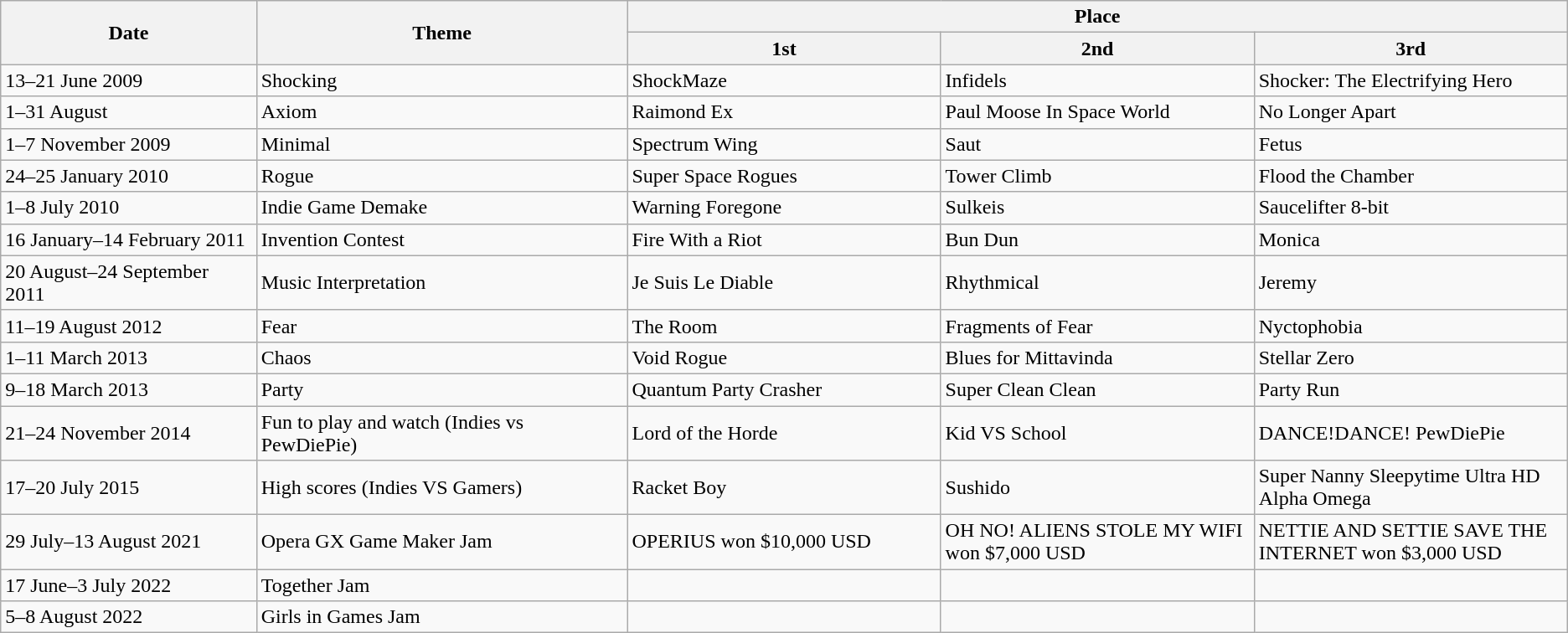<table class="wikitable">
<tr>
<th rowspan="2">Date</th>
<th rowspan="2">Theme</th>
<th colspan="3">Place</th>
</tr>
<tr>
<th style="width: 20%">1st</th>
<th style="width: 20%">2nd</th>
<th style="width: 20%">3rd</th>
</tr>
<tr>
<td>13–21 June 2009</td>
<td>Shocking</td>
<td>ShockMaze</td>
<td>Infidels</td>
<td>Shocker: The Electrifying Hero</td>
</tr>
<tr>
<td>1–31 August</td>
<td>Axiom</td>
<td>Raimond Ex</td>
<td>Paul Moose In Space World</td>
<td>No Longer Apart</td>
</tr>
<tr>
<td>1–7 November 2009</td>
<td>Minimal</td>
<td>Spectrum Wing</td>
<td>Saut</td>
<td>Fetus</td>
</tr>
<tr>
<td>24–25 January 2010</td>
<td>Rogue</td>
<td>Super Space Rogues</td>
<td>Tower Climb </td>
<td>Flood the Chamber</td>
</tr>
<tr>
<td>1–8 July 2010</td>
<td>Indie Game Demake</td>
<td>Warning Foregone</td>
<td>Sulkeis</td>
<td>Saucelifter 8-bit</td>
</tr>
<tr>
<td>16 January–14 February 2011</td>
<td>Invention Contest</td>
<td>Fire With a Riot</td>
<td>Bun Dun</td>
<td>Monica</td>
</tr>
<tr>
<td>20 August–24 September 2011</td>
<td>Music Interpretation</td>
<td>Je Suis Le Diable</td>
<td>Rhythmical</td>
<td>Jeremy</td>
</tr>
<tr>
<td>11–19 August 2012</td>
<td>Fear</td>
<td>The Room</td>
<td>Fragments of Fear</td>
<td>Nyctophobia</td>
</tr>
<tr>
<td>1–11 March 2013</td>
<td>Chaos</td>
<td>Void Rogue</td>
<td>Blues for Mittavinda</td>
<td>Stellar Zero</td>
</tr>
<tr>
<td>9–18 March 2013</td>
<td>Party</td>
<td>Quantum Party Crasher</td>
<td>Super Clean Clean</td>
<td>Party Run</td>
</tr>
<tr>
<td>21–24 November 2014</td>
<td>Fun to play and watch (Indies vs PewDiePie)</td>
<td>Lord of the Horde</td>
<td>Kid VS School</td>
<td>DANCE!DANCE! PewDiePie</td>
</tr>
<tr>
<td>17–20 July 2015</td>
<td>High scores (Indies VS Gamers)</td>
<td>Racket Boy</td>
<td>Sushido</td>
<td>Super Nanny Sleepytime Ultra HD Alpha Omega</td>
</tr>
<tr>
<td>29 July–13 August 2021</td>
<td>Opera GX Game Maker Jam</td>
<td>OPERIUS won $10,000 USD</td>
<td>OH NO! ALIENS STOLE MY WIFI won $7,000 USD</td>
<td>NETTIE AND SETTIE SAVE THE INTERNET won $3,000 USD</td>
</tr>
<tr>
<td>17 June–3 July 2022</td>
<td>Together Jam</td>
<td></td>
<td></td>
<td></td>
</tr>
<tr>
<td>5–8 August 2022</td>
<td>Girls in Games Jam</td>
<td></td>
<td></td>
<td></td>
</tr>
</table>
